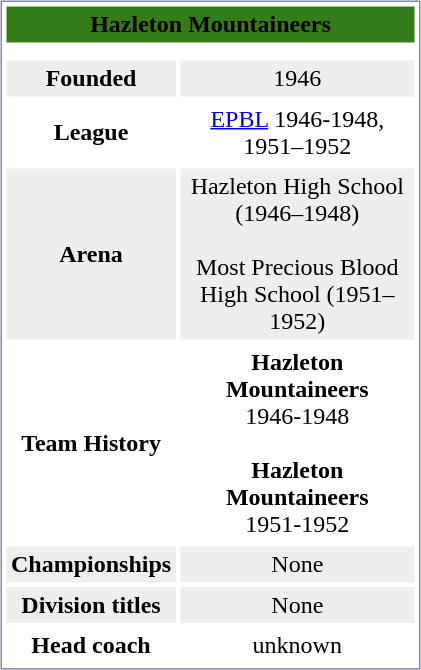<table style="margin:5px; border:1px solid #8888AA;" align=right cellpadding=3 cellspacing=3 width=280>
<tr align="center" bgcolor="#347C17">
<td colspan=2><span><strong>Hazleton Mountaineers</strong></span></td>
</tr>
<tr align="center">
<td colspan=2></td>
</tr>
<tr align="center" bgcolor="#eeeeee">
<td><strong>Founded</strong></td>
<td>1946</td>
</tr>
<tr align="center">
<td><strong>League</strong></td>
<td><a href='#'>EPBL</a> 1946-1948, 1951–1952</td>
</tr>
<tr align="center" bgcolor="#eeeeee">
<td><strong>Arena</strong></td>
<td>Hazleton High School (1946–1948)<br><br>Most Precious Blood High School (1951–1952)</td>
</tr>
<tr align="center">
<td><strong>Team History</strong></td>
<td><strong>Hazleton Mountaineers</strong><br> 1946-1948<br><br><strong>Hazleton Mountaineers</strong><br> 1951-1952</td>
</tr>
<tr align="center" bgcolor="#eeeeee">
<td><strong>Championships</strong></td>
<td>None</td>
</tr>
<tr align="center" bgcolor="#eeeeee">
<td><strong>Division titles</strong></td>
<td>None</td>
</tr>
<tr align="center">
<td><strong>Head coach</strong></td>
<td>unknown</td>
</tr>
</table>
